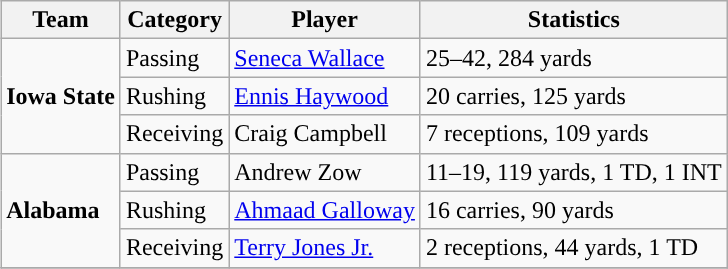<table class="wikitable" style="float: right;">
<tr>
<th>Team</th>
<th>Category</th>
<th>Player</th>
<th>Statistics</th>
</tr>
<tr>
<td rowspan=3><strong>Iowa State</strong></td>
<td>Passing</td>
<td><a href='#'>Seneca Wallace</a></td>
<td>25–42, 284 yards</td>
</tr>
<tr>
<td>Rushing</td>
<td><a href='#'>Ennis Haywood</a></td>
<td>20 carries, 125 yards</td>
</tr>
<tr>
<td>Receiving</td>
<td>Craig Campbell</td>
<td>7 receptions, 109 yards</td>
</tr>
<tr>
<td rowspan=3><strong>Alabama</strong></td>
<td>Passing</td>
<td>Andrew Zow</td>
<td>11–19, 119 yards, 1 TD, 1 INT</td>
</tr>
<tr>
<td>Rushing</td>
<td><a href='#'>Ahmaad Galloway</a></td>
<td>16 carries, 90 yards</td>
</tr>
<tr>
<td>Receiving</td>
<td><a href='#'>Terry Jones Jr.</a></td>
<td>2 receptions, 44 yards, 1 TD</td>
</tr>
<tr>
</tr>
</table>
